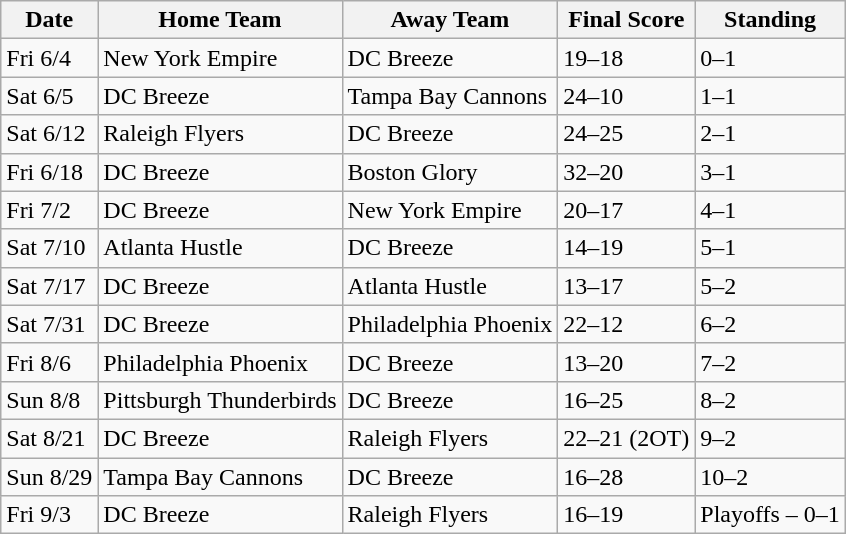<table class="wikitable">
<tr>
<th>Date</th>
<th>Home Team</th>
<th>Away Team</th>
<th>Final Score</th>
<th>Standing</th>
</tr>
<tr>
<td>Fri 6/4</td>
<td>New York Empire</td>
<td>DC Breeze</td>
<td>19–18</td>
<td>0–1</td>
</tr>
<tr>
<td>Sat 6/5</td>
<td>DC Breeze</td>
<td>Tampa Bay Cannons</td>
<td>24–10</td>
<td>1–1</td>
</tr>
<tr>
<td>Sat 6/12</td>
<td>Raleigh Flyers</td>
<td>DC Breeze</td>
<td>24–25</td>
<td>2–1</td>
</tr>
<tr>
<td>Fri 6/18</td>
<td>DC Breeze</td>
<td>Boston Glory</td>
<td>32–20</td>
<td>3–1</td>
</tr>
<tr>
<td>Fri 7/2</td>
<td>DC Breeze</td>
<td>New York Empire</td>
<td>20–17</td>
<td>4–1</td>
</tr>
<tr>
<td>Sat 7/10</td>
<td>Atlanta Hustle</td>
<td>DC Breeze</td>
<td>14–19</td>
<td>5–1</td>
</tr>
<tr>
<td>Sat 7/17</td>
<td>DC Breeze</td>
<td>Atlanta Hustle</td>
<td>13–17</td>
<td>5–2</td>
</tr>
<tr>
<td>Sat 7/31</td>
<td>DC Breeze</td>
<td>Philadelphia Phoenix</td>
<td>22–12</td>
<td>6–2</td>
</tr>
<tr>
<td>Fri 8/6</td>
<td>Philadelphia Phoenix</td>
<td>DC Breeze</td>
<td>13–20</td>
<td>7–2</td>
</tr>
<tr>
<td>Sun 8/8</td>
<td>Pittsburgh Thunderbirds</td>
<td>DC Breeze</td>
<td>16–25</td>
<td>8–2</td>
</tr>
<tr>
<td>Sat 8/21</td>
<td>DC Breeze</td>
<td>Raleigh Flyers</td>
<td>22–21 (2OT)</td>
<td>9–2</td>
</tr>
<tr>
<td>Sun 8/29</td>
<td>Tampa Bay Cannons</td>
<td>DC Breeze</td>
<td>16–28</td>
<td>10–2</td>
</tr>
<tr>
<td>Fri 9/3</td>
<td>DC Breeze</td>
<td>Raleigh Flyers</td>
<td>16–19</td>
<td>Playoffs – 0–1</td>
</tr>
</table>
